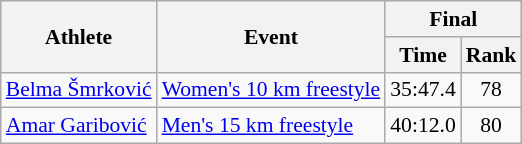<table class="wikitable" style="font-size:90%">
<tr>
<th rowspan="2">Athlete</th>
<th rowspan="2">Event</th>
<th colspan="2">Final</th>
</tr>
<tr>
<th>Time</th>
<th>Rank</th>
</tr>
<tr>
<td><a href='#'>Belma Šmrković</a></td>
<td><a href='#'>Women's 10 km freestyle</a></td>
<td align="center">35:47.4</td>
<td align="center">78</td>
</tr>
<tr>
<td><a href='#'>Amar Garibović</a></td>
<td><a href='#'>Men's 15 km freestyle</a></td>
<td align="center">40:12.0</td>
<td align="center">80</td>
</tr>
</table>
